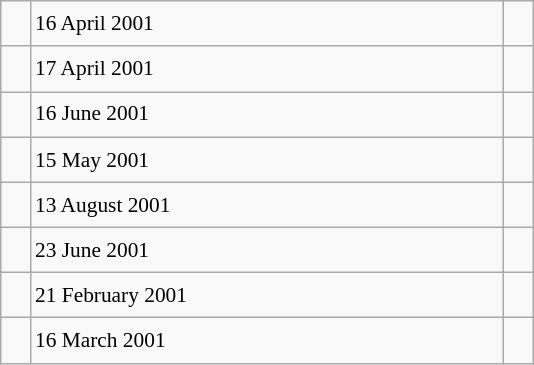<table class="wikitable" style="font-size: 89%; float: left; width: 25em; margin-right: 1em; line-height: 1.65em !important; height: 110px;">
<tr>
<td></td>
<td>16 April 2001</td>
<td></td>
</tr>
<tr>
<td></td>
<td>17 April 2001</td>
<td></td>
</tr>
<tr>
<td></td>
<td>16 June 2001</td>
<td></td>
</tr>
<tr>
<td></td>
<td>15 May 2001</td>
<td></td>
</tr>
<tr>
<td></td>
<td>13 August 2001</td>
<td></td>
</tr>
<tr>
<td></td>
<td>23 June 2001</td>
<td></td>
</tr>
<tr>
<td></td>
<td>21 February 2001</td>
<td></td>
</tr>
<tr>
<td></td>
<td>16 March 2001</td>
<td></td>
</tr>
</table>
